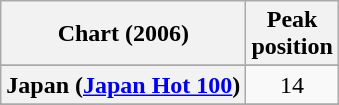<table class="wikitable sortable plainrowheaders">
<tr>
<th scope="col">Chart (2006)</th>
<th scope="col">Peak<br>position</th>
</tr>
<tr>
</tr>
<tr>
<th scope="row">Japan (<a href='#'>Japan Hot 100</a>)</th>
<td style="text-align:center;">14</td>
</tr>
<tr>
</tr>
<tr>
</tr>
</table>
